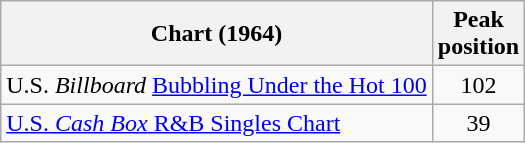<table class="wikitable">
<tr>
<th align="left">Chart (1964)</th>
<th align="center">Peak<br>position</th>
</tr>
<tr>
<td align="left">U.S. <em>Billboard</em> <a href='#'>Bubbling Under the Hot 100</a></td>
<td align="center">102</td>
</tr>
<tr>
<td align="left"><a href='#'>U.S. <em>Cash Box</em> R&B Singles Chart</a></td>
<td align="center">39</td>
</tr>
</table>
